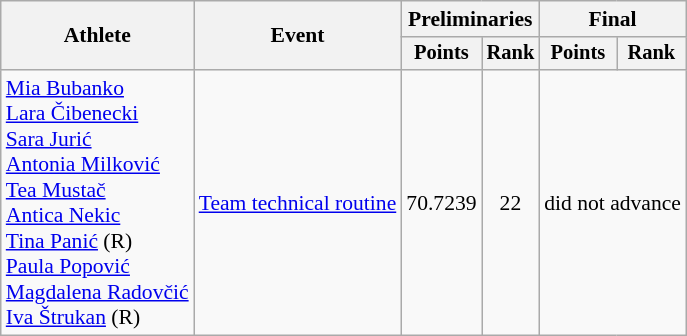<table class=wikitable style="font-size:90%">
<tr>
<th rowspan="2">Athlete</th>
<th rowspan="2">Event</th>
<th colspan="2">Preliminaries</th>
<th colspan="2">Final</th>
</tr>
<tr style="font-size:95%">
<th>Points</th>
<th>Rank</th>
<th>Points</th>
<th>Rank</th>
</tr>
<tr align=center>
<td align=left><a href='#'>Mia Bubanko</a><br><a href='#'>Lara Čibenecki</a><br><a href='#'>Sara Jurić</a><br><a href='#'>Antonia Milković</a><br><a href='#'>Tea Mustač</a><br><a href='#'>Antica Nekic</a><br><a href='#'>Tina Panić</a> (R)<br><a href='#'>Paula Popović</a><br><a href='#'>Magdalena Radovčić</a><br><a href='#'>Iva Štrukan</a> (R)</td>
<td align=left><a href='#'>Team technical routine</a></td>
<td>70.7239</td>
<td>22</td>
<td colspan=2>did not advance</td>
</tr>
</table>
